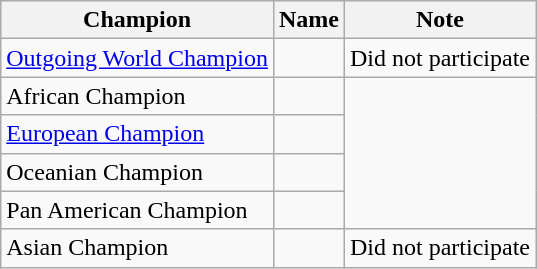<table class="wikitable">
<tr>
<th>Champion</th>
<th>Name</th>
<th>Note</th>
</tr>
<tr>
<td><a href='#'>Outgoing World Champion</a></td>
<td></td>
<td>Did not participate</td>
</tr>
<tr>
<td>African Champion</td>
<td></td>
</tr>
<tr>
<td><a href='#'>European Champion</a></td>
<td></td>
</tr>
<tr>
<td>Oceanian Champion</td>
<td></td>
</tr>
<tr>
<td>Pan American Champion</td>
<td></td>
</tr>
<tr>
<td>Asian Champion</td>
<td></td>
<td>Did not participate</td>
</tr>
</table>
